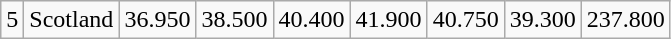<table class="wikitable">
<tr>
<td>5</td>
<td>Scotland</td>
<td>36.950</td>
<td>38.500</td>
<td>40.400</td>
<td>41.900</td>
<td>40.750</td>
<td>39.300</td>
<td>237.800</td>
</tr>
</table>
